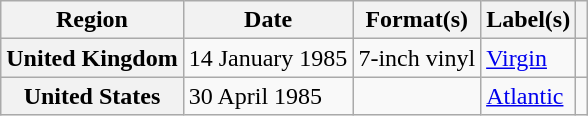<table class="wikitable plainrowheaders">
<tr>
<th scope="col">Region</th>
<th scope="col">Date</th>
<th scope="col">Format(s)</th>
<th scope="col">Label(s)</th>
<th scope="col"></th>
</tr>
<tr>
<th scope="row">United Kingdom</th>
<td>14 January 1985</td>
<td>7-inch vinyl</td>
<td><a href='#'>Virgin</a></td>
<td></td>
</tr>
<tr>
<th scope="row">United States</th>
<td>30 April 1985</td>
<td></td>
<td><a href='#'>Atlantic</a></td>
<td></td>
</tr>
</table>
